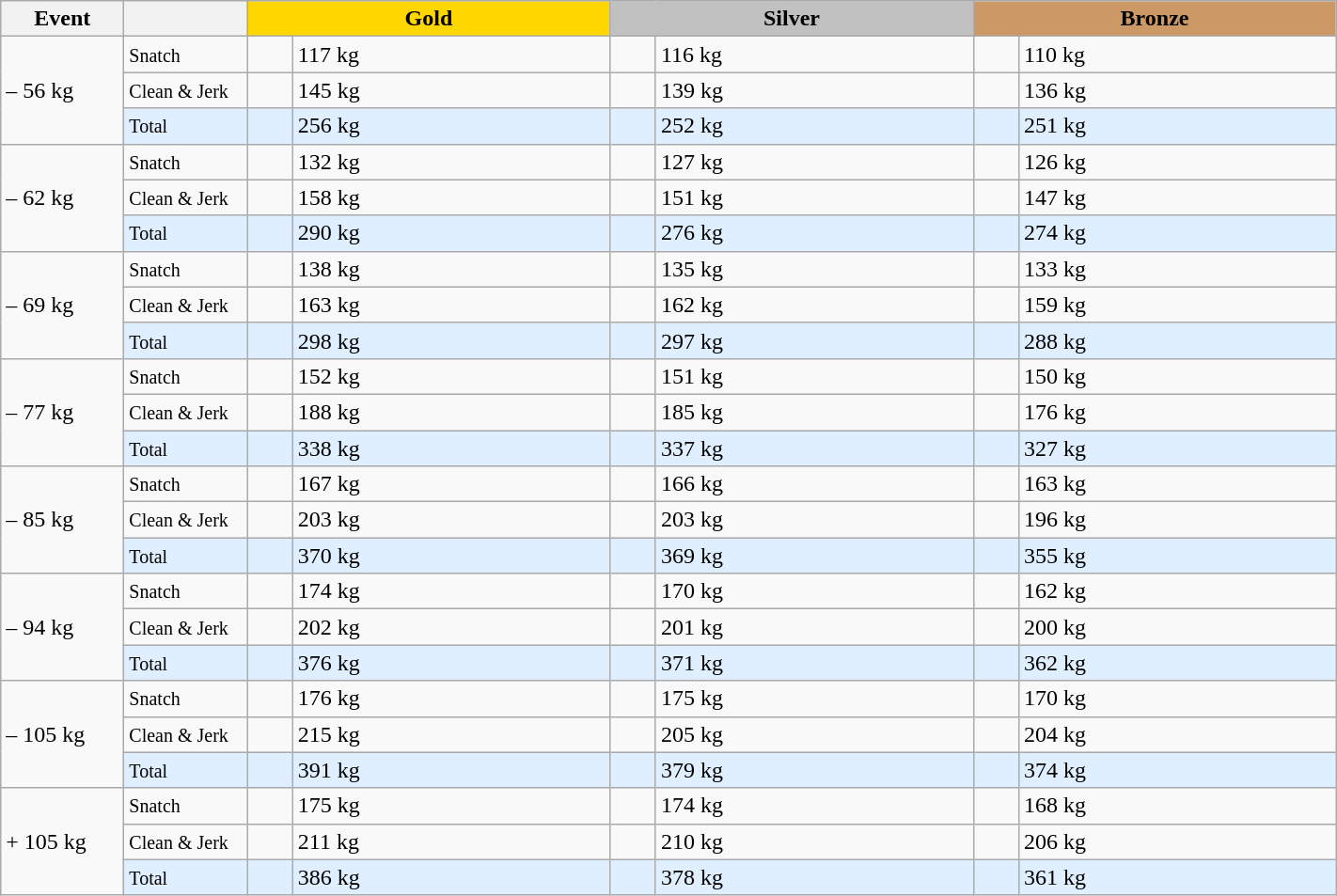<table class="wikitable">
<tr>
<th width=80>Event</th>
<th width=80></th>
<td bgcolor=gold align="center" colspan=2 width=250><strong>Gold</strong></td>
<td bgcolor=silver align="center" colspan=2 width=250><strong>Silver</strong></td>
<td bgcolor=#cc9966 colspan=2 align="center" width=250><strong>Bronze</strong></td>
</tr>
<tr>
<td rowspan=3>– 56 kg</td>
<td><small>Snatch</small></td>
<td></td>
<td>117 kg</td>
<td></td>
<td>116 kg</td>
<td></td>
<td>110 kg</td>
</tr>
<tr>
<td><small>Clean & Jerk</small></td>
<td></td>
<td>145 kg</td>
<td></td>
<td>139 kg</td>
<td></td>
<td>136 kg</td>
</tr>
<tr bgcolor=#dfefff>
<td><small>Total</small></td>
<td></td>
<td>256 kg</td>
<td></td>
<td>252 kg</td>
<td></td>
<td>251 kg</td>
</tr>
<tr>
<td rowspan=3>– 62 kg</td>
<td><small>Snatch</small></td>
<td></td>
<td>132 kg</td>
<td></td>
<td>127 kg</td>
<td></td>
<td>126 kg</td>
</tr>
<tr>
<td><small>Clean & Jerk</small></td>
<td></td>
<td>158 kg</td>
<td></td>
<td>151 kg</td>
<td></td>
<td>147 kg</td>
</tr>
<tr bgcolor=#dfefff>
<td><small>Total</small></td>
<td></td>
<td>290 kg</td>
<td></td>
<td>276 kg</td>
<td></td>
<td>274 kg</td>
</tr>
<tr>
<td rowspan=3>– 69 kg</td>
<td><small>Snatch</small></td>
<td></td>
<td>138 kg</td>
<td></td>
<td>135 kg</td>
<td></td>
<td>133 kg</td>
</tr>
<tr>
<td><small>Clean & Jerk</small></td>
<td></td>
<td>163 kg</td>
<td></td>
<td>162 kg</td>
<td></td>
<td>159 kg</td>
</tr>
<tr bgcolor=#dfefff>
<td><small>Total</small></td>
<td></td>
<td>298 kg</td>
<td></td>
<td>297 kg</td>
<td></td>
<td>288 kg</td>
</tr>
<tr>
<td rowspan=3>– 77 kg</td>
<td><small>Snatch</small></td>
<td></td>
<td>152 kg</td>
<td></td>
<td>151 kg</td>
<td></td>
<td>150 kg</td>
</tr>
<tr>
<td><small>Clean & Jerk</small></td>
<td></td>
<td>188 kg</td>
<td></td>
<td>185 kg</td>
<td></td>
<td>176 kg</td>
</tr>
<tr bgcolor=#dfefff>
<td><small>Total</small></td>
<td></td>
<td>338 kg</td>
<td></td>
<td>337 kg</td>
<td></td>
<td>327 kg</td>
</tr>
<tr>
<td rowspan=3>– 85 kg</td>
<td><small>Snatch</small></td>
<td></td>
<td>167 kg</td>
<td></td>
<td>166 kg</td>
<td></td>
<td>163 kg</td>
</tr>
<tr>
<td><small>Clean & Jerk</small></td>
<td></td>
<td>203 kg</td>
<td></td>
<td>203 kg</td>
<td></td>
<td>196 kg</td>
</tr>
<tr bgcolor=#dfefff>
<td><small>Total</small></td>
<td></td>
<td>370 kg</td>
<td></td>
<td>369 kg</td>
<td></td>
<td>355 kg</td>
</tr>
<tr>
<td rowspan=3>– 94 kg</td>
<td><small>Snatch</small></td>
<td></td>
<td>174 kg</td>
<td></td>
<td>170 kg</td>
<td></td>
<td>162 kg</td>
</tr>
<tr>
<td><small>Clean & Jerk</small></td>
<td></td>
<td>202 kg</td>
<td></td>
<td>201 kg</td>
<td></td>
<td>200 kg</td>
</tr>
<tr bgcolor=#dfefff>
<td><small>Total</small></td>
<td></td>
<td>376 kg</td>
<td></td>
<td>371 kg</td>
<td></td>
<td>362 kg</td>
</tr>
<tr>
<td rowspan=3>– 105 kg</td>
<td><small>Snatch</small></td>
<td></td>
<td>176 kg</td>
<td></td>
<td>175 kg</td>
<td></td>
<td>170 kg</td>
</tr>
<tr>
<td><small>Clean & Jerk</small></td>
<td></td>
<td>215 kg</td>
<td></td>
<td>205 kg</td>
<td></td>
<td>204 kg</td>
</tr>
<tr bgcolor=#dfefff>
<td><small>Total</small></td>
<td></td>
<td>391 kg</td>
<td></td>
<td>379 kg</td>
<td></td>
<td>374 kg</td>
</tr>
<tr>
<td rowspan=3>+ 105 kg</td>
<td><small>Snatch</small></td>
<td></td>
<td>175 kg</td>
<td></td>
<td>174 kg</td>
<td></td>
<td>168 kg</td>
</tr>
<tr>
<td><small>Clean & Jerk</small></td>
<td></td>
<td>211 kg</td>
<td></td>
<td>210 kg</td>
<td></td>
<td>206 kg</td>
</tr>
<tr bgcolor=#dfefff>
<td><small>Total</small></td>
<td></td>
<td>386 kg</td>
<td></td>
<td>378 kg</td>
<td></td>
<td>361 kg</td>
</tr>
</table>
